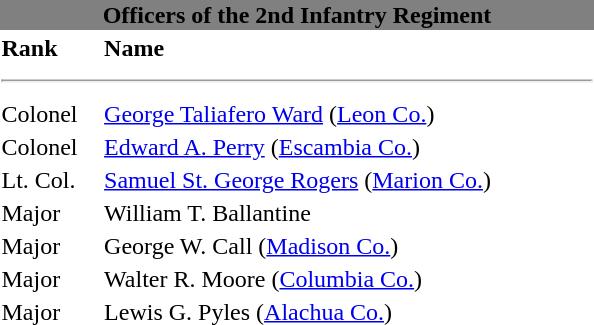<table class="toccolours" style="fixed: left; margin-left: 1em;" width="400px">
<tr>
<th colspan="2" style="text-align: center; background:grey"><span><strong>Officers of the 2nd Infantry Regiment</strong></span></th>
</tr>
<tr>
<td><strong>Rank</strong></td>
<td><strong>Name</strong></td>
</tr>
<tr>
<td colspan="2"><hr></td>
</tr>
<tr>
<td>Colonel</td>
<td><a href='#'>George Taliafero Ward</a> (<a href='#'>Leon Co.</a>)</td>
</tr>
<tr>
<td>Colonel</td>
<td><a href='#'>Edward A. Perry</a> (<a href='#'>Escambia Co.</a>)</td>
</tr>
<tr>
<td>Lt. Col.</td>
<td><a href='#'>Samuel St. George Rogers</a> (<a href='#'>Marion Co.</a>)</td>
</tr>
<tr>
<td>Major</td>
<td>William T. Ballantine</td>
</tr>
<tr>
<td>Major</td>
<td>George W. Call (<a href='#'>Madison Co.</a>)</td>
</tr>
<tr>
<td>Major</td>
<td>Walter R. Moore (<a href='#'>Columbia Co.</a>)</td>
</tr>
<tr>
<td>Major</td>
<td>Lewis G. Pyles (<a href='#'>Alachua Co.</a>)</td>
</tr>
<tr>
</tr>
</table>
